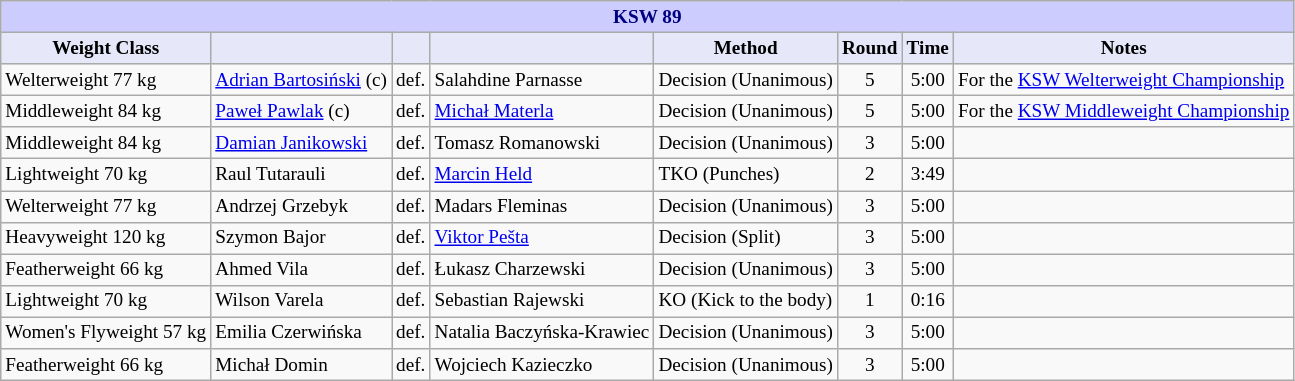<table class="wikitable" style="font-size: 80%;">
<tr>
<th colspan="8" style="background-color: #ccf; color: #000080; text-align: center;"><strong>KSW 89</strong></th>
</tr>
<tr>
<th colspan="1" style="background-color: #E6E8FA; color: #000000; text-align: center;">Weight Class</th>
<th colspan="1" style="background-color: #E6E8FA; color: #000000; text-align: center;"></th>
<th colspan="1" style="background-color: #E6E8FA; color: #000000; text-align: center;"></th>
<th colspan="1" style="background-color: #E6E8FA; color: #000000; text-align: center;"></th>
<th colspan="1" style="background-color: #E6E8FA; color: #000000; text-align: center;">Method</th>
<th colspan="1" style="background-color: #E6E8FA; color: #000000; text-align: center;">Round</th>
<th colspan="1" style="background-color: #E6E8FA; color: #000000; text-align: center;">Time</th>
<th colspan="1" style="background-color: #E6E8FA; color: #000000; text-align: center;">Notes</th>
</tr>
<tr>
<td>Welterweight 77 kg</td>
<td> <a href='#'>Adrian Bartosiński</a> (c)</td>
<td align=center>def.</td>
<td> Salahdine Parnasse</td>
<td>Decision (Unanimous)</td>
<td align=center>5</td>
<td align=center>5:00</td>
<td>For the <a href='#'>KSW Welterweight Championship</a></td>
</tr>
<tr>
<td>Middleweight 84 kg</td>
<td> <a href='#'>Paweł Pawlak</a> (c)</td>
<td align=center>def.</td>
<td> <a href='#'>Michał Materla</a></td>
<td>Decision (Unanimous)</td>
<td align=center>5</td>
<td align=center>5:00</td>
<td>For the <a href='#'>KSW Middleweight Championship</a></td>
</tr>
<tr>
<td>Middleweight 84 kg</td>
<td> <a href='#'>Damian Janikowski</a></td>
<td align=center>def.</td>
<td> Tomasz Romanowski</td>
<td>Decision (Unanimous)</td>
<td align=center>3</td>
<td align=center>5:00</td>
<td></td>
</tr>
<tr>
<td>Lightweight 70 kg</td>
<td> Raul Tutarauli</td>
<td align=center>def.</td>
<td> <a href='#'>Marcin Held</a></td>
<td>TKO (Punches)</td>
<td align=center>2</td>
<td align=center>3:49</td>
<td></td>
</tr>
<tr>
<td>Welterweight 77 kg</td>
<td> Andrzej Grzebyk</td>
<td align=center>def.</td>
<td> Madars Fleminas</td>
<td>Decision (Unanimous)</td>
<td align=center>3</td>
<td align=center>5:00</td>
<td></td>
</tr>
<tr>
<td>Heavyweight 120 kg</td>
<td> Szymon Bajor</td>
<td align=center>def.</td>
<td> <a href='#'>Viktor Pešta</a></td>
<td>Decision (Split)</td>
<td align=center>3</td>
<td align=center>5:00</td>
<td></td>
</tr>
<tr>
<td>Featherweight 66 kg</td>
<td> Ahmed Vila</td>
<td align=center>def.</td>
<td> Łukasz Charzewski</td>
<td>Decision (Unanimous)</td>
<td align=center>3</td>
<td align=center>5:00</td>
<td></td>
</tr>
<tr>
<td>Lightweight 70 kg</td>
<td> Wilson Varela</td>
<td align=center>def.</td>
<td> Sebastian Rajewski</td>
<td>KO (Kick to the body)</td>
<td align=center>1</td>
<td align=center>0:16</td>
<td></td>
</tr>
<tr>
<td>Women's Flyweight 57 kg</td>
<td> Emilia Czerwińska</td>
<td align=center>def.</td>
<td> Natalia Baczyńska-Krawiec</td>
<td>Decision (Unanimous)</td>
<td align=center>3</td>
<td align=center>5:00</td>
<td></td>
</tr>
<tr>
<td>Featherweight 66 kg</td>
<td> Michał Domin</td>
<td align=center>def.</td>
<td> Wojciech Kazieczko</td>
<td>Decision (Unanimous)</td>
<td align=center>3</td>
<td align=center>5:00</td>
<td></td>
</tr>
</table>
